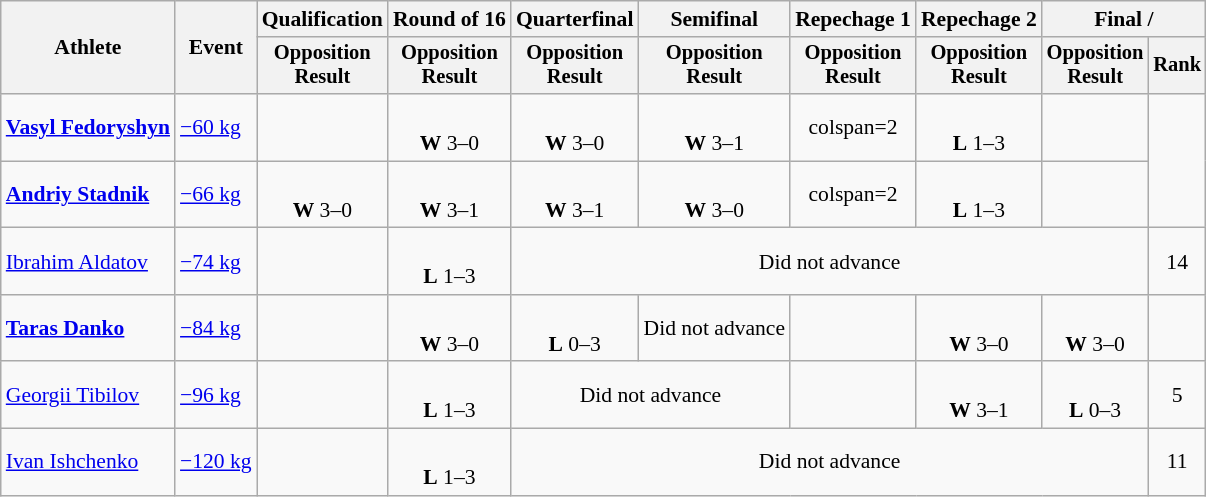<table class="wikitable" style="font-size:90%">
<tr>
<th rowspan="2">Athlete</th>
<th rowspan="2">Event</th>
<th>Qualification</th>
<th>Round of 16</th>
<th>Quarterfinal</th>
<th>Semifinal</th>
<th>Repechage 1</th>
<th>Repechage 2</th>
<th colspan=2>Final / </th>
</tr>
<tr style="font-size: 95%">
<th>Opposition<br>Result</th>
<th>Opposition<br>Result</th>
<th>Opposition<br>Result</th>
<th>Opposition<br>Result</th>
<th>Opposition<br>Result</th>
<th>Opposition<br>Result</th>
<th>Opposition<br>Result</th>
<th>Rank</th>
</tr>
<tr align=center>
<td align=left><strong><a href='#'>Vasyl Fedoryshyn</a></strong></td>
<td align=left><a href='#'>−60 kg</a></td>
<td></td>
<td><br><strong>W</strong> 3–0 <sup></sup></td>
<td><br><strong>W</strong> 3–0 <sup></sup></td>
<td><br><strong>W</strong> 3–1 <sup></sup></td>
<td>colspan=2 </td>
<td><br><strong>L</strong> 1–3 <sup></sup></td>
<td></td>
</tr>
<tr align=center>
<td align=left><strong><a href='#'>Andriy Stadnik</a></strong></td>
<td align=left><a href='#'>−66 kg</a></td>
<td><br><strong>W</strong> 3–0 <sup></sup></td>
<td><br><strong>W</strong> 3–1 <sup></sup></td>
<td><br><strong>W</strong> 3–1 <sup></sup></td>
<td><br><strong>W</strong> 3–0 <sup></sup></td>
<td>colspan=2 </td>
<td align=center><br><strong>L</strong> 1–3 <sup></sup></td>
<td></td>
</tr>
<tr align=center>
<td align=left><a href='#'>Ibrahim Aldatov</a></td>
<td align=left><a href='#'>−74 kg</a></td>
<td></td>
<td><br><strong>L</strong> 1–3 <sup></sup></td>
<td colspan=5>Did not advance</td>
<td>14</td>
</tr>
<tr align=center>
<td align=left><strong><a href='#'>Taras Danko</a></strong></td>
<td align=left><a href='#'>−84 kg</a></td>
<td></td>
<td><br><strong>W</strong> 3–0 <sup></sup></td>
<td><br><strong>L</strong> 0–3 <sup></sup></td>
<td>Did not advance</td>
<td></td>
<td><br><strong>W</strong> 3–0 <sup></sup></td>
<td><br><strong>W</strong> 3–0 <sup></sup></td>
<td></td>
</tr>
<tr align=center>
<td align=left><a href='#'>Georgii Tibilov</a></td>
<td align=left><a href='#'>−96 kg</a></td>
<td></td>
<td align=center><br><strong>L</strong> 1–3 <sup></sup></td>
<td colspan=2>Did not advance</td>
<td></td>
<td><br><strong>W</strong> 3–1 <sup></sup></td>
<td><br><strong>L</strong> 0–3 <sup></sup></td>
<td>5</td>
</tr>
<tr align=center>
<td align=left><a href='#'>Ivan Ishchenko</a></td>
<td align=left><a href='#'>−120 kg</a></td>
<td></td>
<td><br><strong>L</strong> 1–3 <sup></sup></td>
<td colspan=5>Did not advance</td>
<td>11</td>
</tr>
</table>
